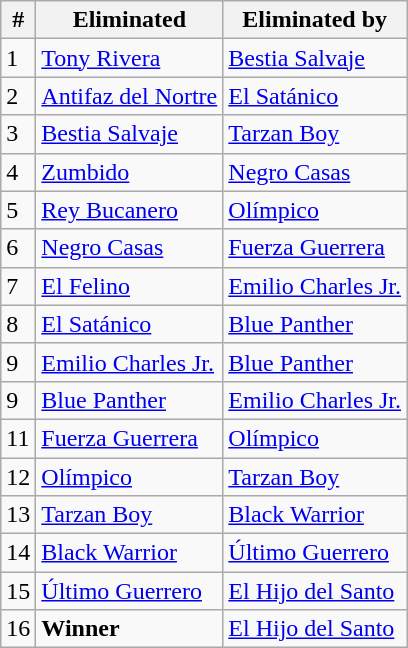<table class="wikitable sortable">
<tr>
<th>#</th>
<th>Eliminated</th>
<th>Eliminated by</th>
</tr>
<tr>
<td>1</td>
<td><a href='#'>Tony Rivera</a></td>
<td><a href='#'>Bestia Salvaje</a></td>
</tr>
<tr>
<td>2</td>
<td><a href='#'>Antifaz del Nortre</a></td>
<td><a href='#'>El Satánico</a></td>
</tr>
<tr>
<td>3</td>
<td><a href='#'>Bestia Salvaje</a></td>
<td><a href='#'>Tarzan Boy</a></td>
</tr>
<tr>
<td>4</td>
<td><a href='#'>Zumbido</a></td>
<td><a href='#'>Negro Casas</a></td>
</tr>
<tr>
<td>5</td>
<td><a href='#'>Rey Bucanero</a></td>
<td><a href='#'>Olímpico</a></td>
</tr>
<tr>
<td>6</td>
<td><a href='#'>Negro Casas</a></td>
<td><a href='#'>Fuerza Guerrera</a></td>
</tr>
<tr>
<td>7</td>
<td><a href='#'>El Felino</a></td>
<td><a href='#'>Emilio Charles Jr.</a></td>
</tr>
<tr>
<td>8</td>
<td><a href='#'>El Satánico</a></td>
<td><a href='#'>Blue Panther</a></td>
</tr>
<tr>
<td>9</td>
<td><a href='#'>Emilio Charles Jr.</a></td>
<td><a href='#'>Blue Panther</a></td>
</tr>
<tr>
<td>9</td>
<td><a href='#'>Blue Panther</a></td>
<td><a href='#'>Emilio Charles Jr.</a></td>
</tr>
<tr>
<td>11</td>
<td><a href='#'>Fuerza Guerrera</a></td>
<td><a href='#'>Olímpico</a></td>
</tr>
<tr>
<td>12</td>
<td><a href='#'>Olímpico</a></td>
<td><a href='#'>Tarzan Boy</a></td>
</tr>
<tr>
<td>13</td>
<td><a href='#'>Tarzan Boy</a></td>
<td><a href='#'>Black Warrior</a></td>
</tr>
<tr>
<td>14</td>
<td><a href='#'>Black Warrior</a></td>
<td><a href='#'>Último Guerrero</a></td>
</tr>
<tr>
<td>15</td>
<td><a href='#'>Último Guerrero</a></td>
<td><a href='#'>El Hijo del Santo</a></td>
</tr>
<tr>
<td>16</td>
<td><strong>Winner</strong></td>
<td><a href='#'>El Hijo del Santo</a></td>
</tr>
</table>
